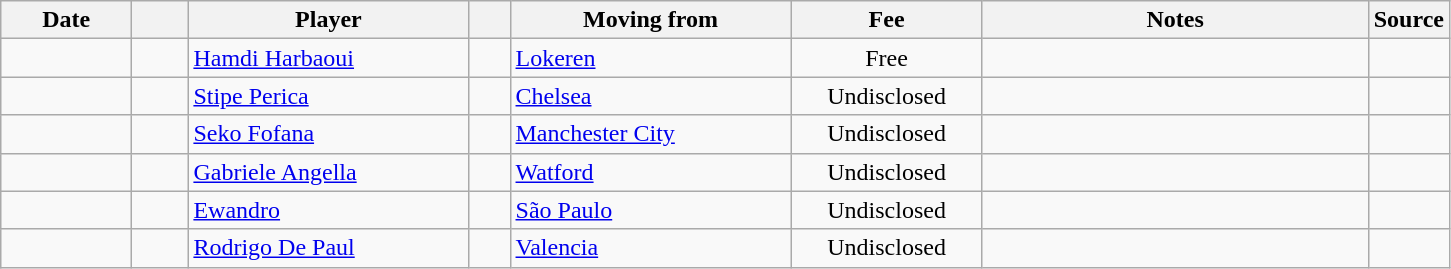<table class="wikitable sortable">
<tr>
<th style="width:80px;">Date</th>
<th style="width:30px;"></th>
<th style="width:180px;">Player</th>
<th style="width:20px;"></th>
<th style="width:180px;">Moving from</th>
<th style="width:120px;" class="unsortable">Fee</th>
<th style="width:250px;" class="unsortable">Notes</th>
<th style="width:20px;">Source</th>
</tr>
<tr>
<td></td>
<td align=center></td>
<td> <a href='#'>Hamdi Harbaoui</a></td>
<td align=center></td>
<td> <a href='#'>Lokeren</a></td>
<td align=center>Free</td>
<td align=center></td>
<td></td>
</tr>
<tr>
<td></td>
<td align=center></td>
<td> <a href='#'>Stipe Perica</a></td>
<td align=center></td>
<td> <a href='#'>Chelsea</a></td>
<td align=center>Undisclosed</td>
<td align=center></td>
<td></td>
</tr>
<tr>
<td></td>
<td align=center></td>
<td> <a href='#'>Seko Fofana</a></td>
<td align=center></td>
<td> <a href='#'>Manchester City</a></td>
<td align=center>Undisclosed</td>
<td align=center></td>
<td></td>
</tr>
<tr>
<td></td>
<td align=center></td>
<td> <a href='#'>Gabriele Angella</a></td>
<td align=center></td>
<td> <a href='#'>Watford</a></td>
<td align=center>Undisclosed</td>
<td align=center></td>
<td></td>
</tr>
<tr>
<td></td>
<td align=center></td>
<td> <a href='#'>Ewandro</a></td>
<td align=center></td>
<td> <a href='#'>São Paulo</a></td>
<td align=center>Undisclosed</td>
<td align=center></td>
<td></td>
</tr>
<tr>
<td></td>
<td align=center></td>
<td> <a href='#'>Rodrigo De Paul</a></td>
<td align=center></td>
<td> <a href='#'>Valencia</a></td>
<td align=center>Undisclosed</td>
<td align=center></td>
<td></td>
</tr>
</table>
